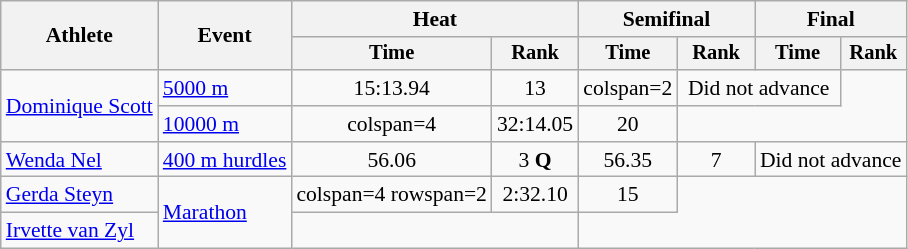<table class=wikitable style=font-size:90%;text-align:center>
<tr>
<th rowspan=2>Athlete</th>
<th rowspan=2>Event</th>
<th colspan=2>Heat</th>
<th colspan=2>Semifinal</th>
<th colspan=2>Final</th>
</tr>
<tr style=font-size:95%>
<th>Time</th>
<th>Rank</th>
<th>Time</th>
<th>Rank</th>
<th>Time</th>
<th>Rank</th>
</tr>
<tr>
<td align=left rowspan=2><a href='#'>Dominique Scott</a></td>
<td align=left><a href='#'>5000 m</a></td>
<td>15:13.94</td>
<td>13</td>
<td>colspan=2 </td>
<td colspan="2">Did not advance</td>
</tr>
<tr>
<td align=left><a href='#'>10000 m</a></td>
<td>colspan=4 </td>
<td>32:14.05</td>
<td>20</td>
</tr>
<tr>
<td align=left><a href='#'>Wenda Nel</a></td>
<td align=left><a href='#'>400 m hurdles</a></td>
<td>56.06</td>
<td>3 <strong>Q</strong></td>
<td>56.35</td>
<td>7</td>
<td colspan="2">Did not advance</td>
</tr>
<tr>
<td align=left><a href='#'>Gerda Steyn</a></td>
<td align=left rowspan=2><a href='#'>Marathon</a></td>
<td>colspan=4 rowspan=2 </td>
<td>2:32.10</td>
<td>15</td>
</tr>
<tr>
<td align=left><a href='#'>Irvette van Zyl</a></td>
<td colspan=2></td>
</tr>
</table>
